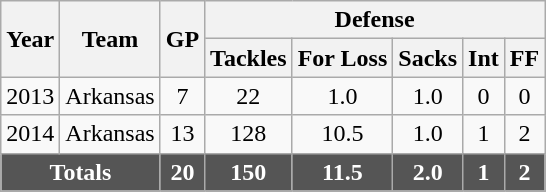<table class="wikitable" style="text-align:center;">
<tr>
<th rowspan="2">Year</th>
<th rowspan="2">Team</th>
<th rowspan="2">GP</th>
<th colspan=5>Defense</th>
</tr>
<tr>
<th>Tackles</th>
<th>For Loss</th>
<th>Sacks</th>
<th>Int</th>
<th>FF</th>
</tr>
<tr>
<td>2013</td>
<td>Arkansas</td>
<td>7</td>
<td>22</td>
<td>1.0</td>
<td>1.0</td>
<td>0</td>
<td>0</td>
</tr>
<tr>
<td>2014</td>
<td>Arkansas</td>
<td>13</td>
<td>128</td>
<td>10.5</td>
<td>1.0</td>
<td>1</td>
<td>2</td>
</tr>
<tr style="background:#555; font-weight:bold; color:white;">
<td colspan=2>Totals</td>
<td>20</td>
<td>150</td>
<td>11.5</td>
<td>2.0</td>
<td>1</td>
<td>2</td>
</tr>
</table>
